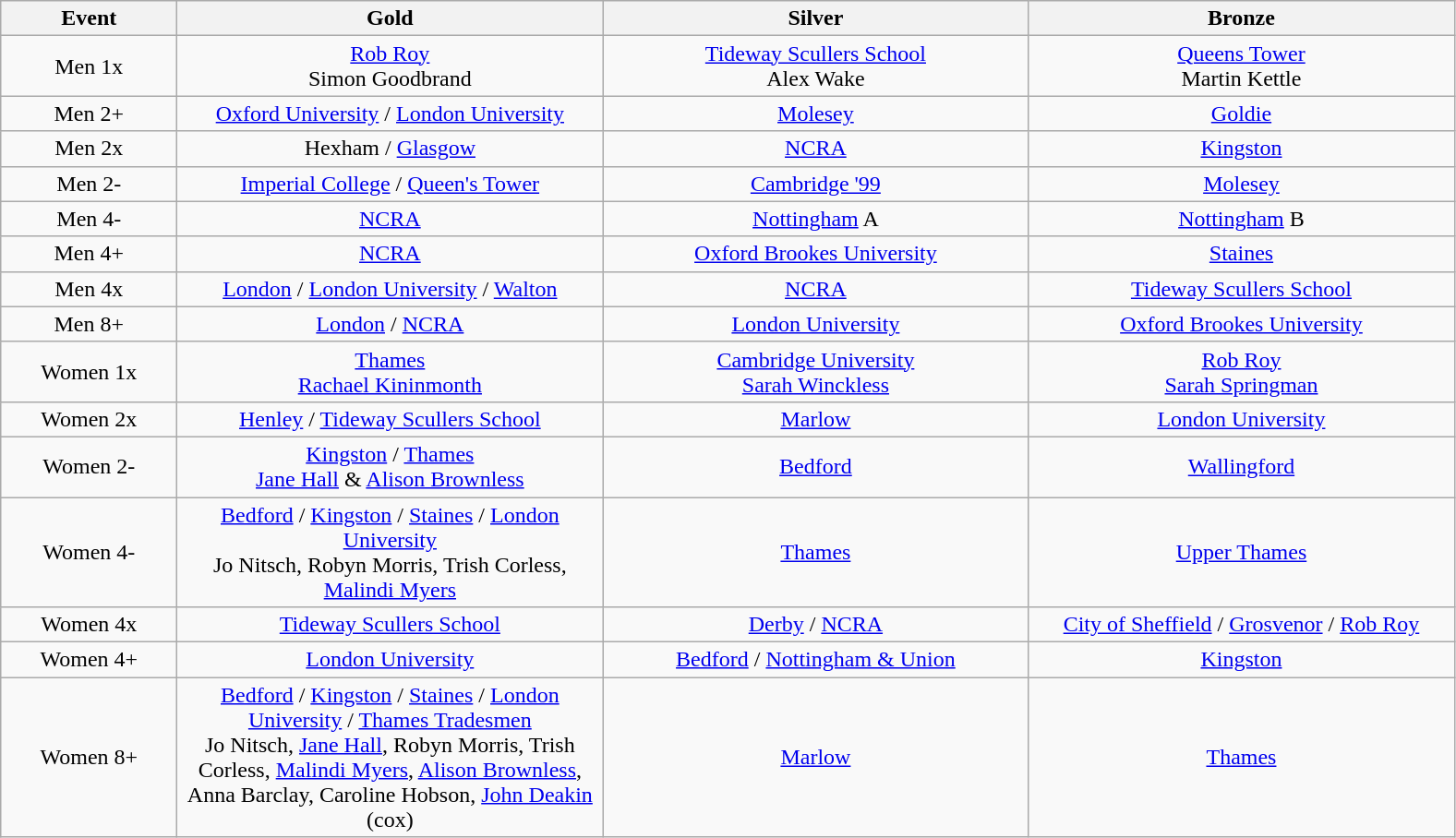<table class="wikitable" style="text-align:center">
<tr>
<th width=120>Event</th>
<th width=300>Gold</th>
<th width=300>Silver</th>
<th width=300>Bronze</th>
</tr>
<tr>
<td>Men 1x</td>
<td><a href='#'>Rob Roy</a><br>Simon Goodbrand</td>
<td><a href='#'>Tideway Scullers School</a><br>Alex Wake</td>
<td><a href='#'>Queens Tower</a><br>Martin Kettle</td>
</tr>
<tr>
<td>Men 2+</td>
<td><a href='#'>Oxford University</a> / <a href='#'>London University</a></td>
<td><a href='#'>Molesey</a></td>
<td><a href='#'>Goldie</a></td>
</tr>
<tr>
<td>Men 2x</td>
<td>Hexham / <a href='#'>Glasgow</a></td>
<td><a href='#'>NCRA</a></td>
<td><a href='#'>Kingston</a></td>
</tr>
<tr>
<td>Men 2-</td>
<td><a href='#'>Imperial College</a> / <a href='#'>Queen's Tower</a></td>
<td><a href='#'>Cambridge '99</a></td>
<td><a href='#'>Molesey</a></td>
</tr>
<tr>
<td>Men 4-</td>
<td><a href='#'>NCRA</a></td>
<td><a href='#'>Nottingham</a> A</td>
<td><a href='#'>Nottingham</a> B</td>
</tr>
<tr>
<td>Men 4+</td>
<td><a href='#'>NCRA</a></td>
<td><a href='#'>Oxford Brookes University</a></td>
<td><a href='#'>Staines</a></td>
</tr>
<tr>
<td>Men 4x</td>
<td><a href='#'>London</a> / <a href='#'>London University</a> / <a href='#'>Walton</a></td>
<td><a href='#'>NCRA</a></td>
<td><a href='#'>Tideway Scullers School</a></td>
</tr>
<tr>
<td>Men 8+</td>
<td><a href='#'>London</a> / <a href='#'>NCRA</a></td>
<td><a href='#'>London University</a></td>
<td><a href='#'>Oxford Brookes University</a></td>
</tr>
<tr>
<td>Women 1x</td>
<td><a href='#'>Thames</a><br><a href='#'>Rachael Kininmonth</a></td>
<td><a href='#'>Cambridge University</a><br><a href='#'>Sarah Winckless</a></td>
<td><a href='#'>Rob Roy</a><br><a href='#'>Sarah Springman</a></td>
</tr>
<tr>
<td>Women 2x</td>
<td><a href='#'>Henley</a> / <a href='#'>Tideway Scullers School</a><br></td>
<td><a href='#'>Marlow</a><br></td>
<td><a href='#'>London University</a><br></td>
</tr>
<tr>
<td>Women 2-</td>
<td><a href='#'>Kingston</a> / <a href='#'>Thames</a><br><a href='#'>Jane Hall</a> & <a href='#'>Alison Brownless</a></td>
<td><a href='#'>Bedford</a></td>
<td><a href='#'>Wallingford</a></td>
</tr>
<tr>
<td>Women 4-</td>
<td><a href='#'>Bedford</a> / <a href='#'>Kingston</a> / <a href='#'>Staines</a> / <a href='#'>London University</a> <br>Jo Nitsch, Robyn Morris, Trish Corless, <a href='#'>Malindi Myers</a></td>
<td><a href='#'>Thames</a><br></td>
<td><a href='#'>Upper Thames</a> <br></td>
</tr>
<tr>
<td>Women 4x</td>
<td><a href='#'>Tideway Scullers School</a></td>
<td><a href='#'>Derby</a> / <a href='#'>NCRA</a></td>
<td><a href='#'>City of Sheffield</a> / <a href='#'>Grosvenor</a> / <a href='#'>Rob Roy</a></td>
</tr>
<tr>
<td>Women 4+</td>
<td><a href='#'>London University</a></td>
<td><a href='#'>Bedford</a> / <a href='#'>Nottingham & Union</a></td>
<td><a href='#'>Kingston</a></td>
</tr>
<tr>
<td>Women 8+</td>
<td><a href='#'>Bedford</a> / <a href='#'>Kingston</a> / <a href='#'>Staines</a> / <a href='#'>London University</a> / <a href='#'>Thames Tradesmen</a> <br>Jo Nitsch, <a href='#'>Jane Hall</a>, Robyn Morris, Trish Corless, <a href='#'>Malindi Myers</a>, <a href='#'>Alison Brownless</a>, Anna Barclay, Caroline Hobson, <a href='#'>John Deakin</a> (cox)</td>
<td><a href='#'>Marlow</a></td>
<td><a href='#'>Thames</a></td>
</tr>
</table>
